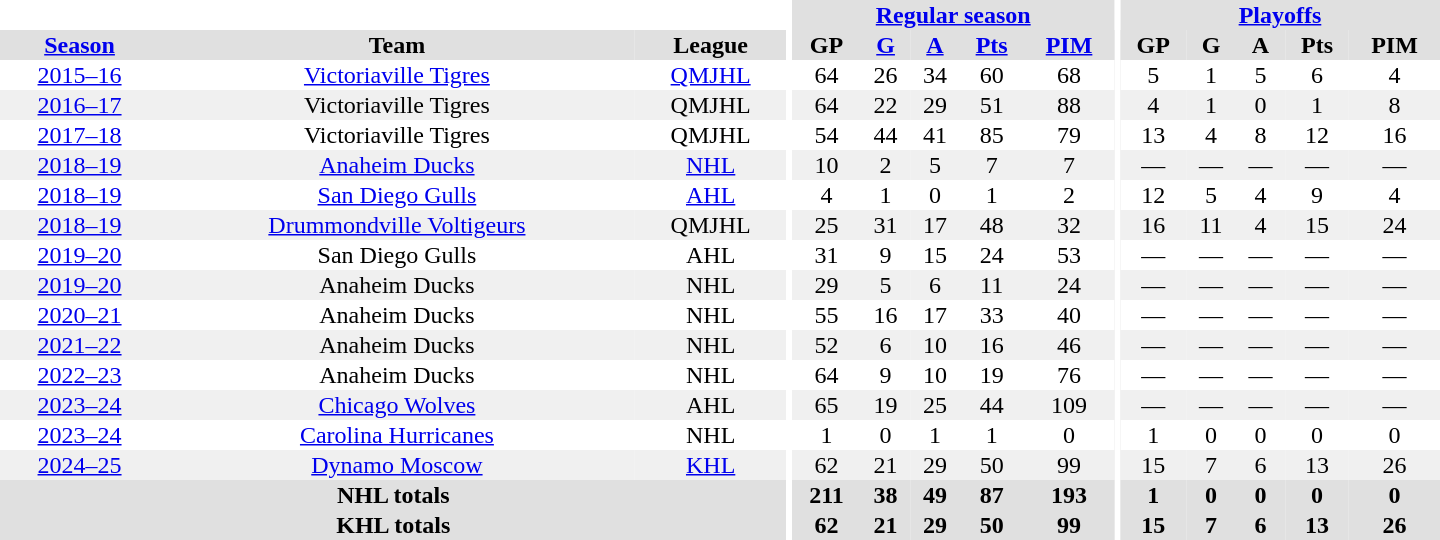<table border="0" cellpadding="1" cellspacing="0" style="text-align:center; width:60em">
<tr bgcolor="#e0e0e0">
<th colspan="3" bgcolor="#ffffff"></th>
<th rowspan="99" bgcolor="#ffffff"></th>
<th colspan="5"><a href='#'>Regular season</a></th>
<th rowspan="99" bgcolor="#ffffff"></th>
<th colspan="5"><a href='#'>Playoffs</a></th>
</tr>
<tr bgcolor="#e0e0e0">
<th><a href='#'>Season</a></th>
<th>Team</th>
<th>League</th>
<th>GP</th>
<th><a href='#'>G</a></th>
<th><a href='#'>A</a></th>
<th><a href='#'>Pts</a></th>
<th><a href='#'>PIM</a></th>
<th>GP</th>
<th>G</th>
<th>A</th>
<th>Pts</th>
<th>PIM</th>
</tr>
<tr>
<td><a href='#'>2015–16</a></td>
<td><a href='#'>Victoriaville Tigres</a></td>
<td><a href='#'>QMJHL</a></td>
<td>64</td>
<td>26</td>
<td>34</td>
<td>60</td>
<td>68</td>
<td>5</td>
<td>1</td>
<td>5</td>
<td>6</td>
<td>4</td>
</tr>
<tr bgcolor="#f0f0f0">
<td><a href='#'>2016–17</a></td>
<td>Victoriaville Tigres</td>
<td>QMJHL</td>
<td>64</td>
<td>22</td>
<td>29</td>
<td>51</td>
<td>88</td>
<td>4</td>
<td>1</td>
<td>0</td>
<td>1</td>
<td>8</td>
</tr>
<tr>
<td><a href='#'>2017–18</a></td>
<td>Victoriaville Tigres</td>
<td>QMJHL</td>
<td>54</td>
<td>44</td>
<td>41</td>
<td>85</td>
<td>79</td>
<td>13</td>
<td>4</td>
<td>8</td>
<td>12</td>
<td>16</td>
</tr>
<tr bgcolor="#f0f0f0">
<td><a href='#'>2018–19</a></td>
<td><a href='#'>Anaheim Ducks</a></td>
<td><a href='#'>NHL</a></td>
<td>10</td>
<td>2</td>
<td>5</td>
<td>7</td>
<td>7</td>
<td>—</td>
<td>—</td>
<td>—</td>
<td>—</td>
<td>—</td>
</tr>
<tr>
<td><a href='#'>2018–19</a></td>
<td><a href='#'>San Diego Gulls</a></td>
<td><a href='#'>AHL</a></td>
<td>4</td>
<td>1</td>
<td>0</td>
<td>1</td>
<td>2</td>
<td>12</td>
<td>5</td>
<td>4</td>
<td>9</td>
<td>4</td>
</tr>
<tr bgcolor="#f0f0f0">
<td><a href='#'>2018–19</a></td>
<td><a href='#'>Drummondville Voltigeurs</a></td>
<td>QMJHL</td>
<td>25</td>
<td>31</td>
<td>17</td>
<td>48</td>
<td>32</td>
<td>16</td>
<td>11</td>
<td>4</td>
<td>15</td>
<td>24</td>
</tr>
<tr>
<td><a href='#'>2019–20</a></td>
<td>San Diego Gulls</td>
<td>AHL</td>
<td>31</td>
<td>9</td>
<td>15</td>
<td>24</td>
<td>53</td>
<td>—</td>
<td>—</td>
<td>—</td>
<td>—</td>
<td>—</td>
</tr>
<tr bgcolor="#f0f0f0">
<td><a href='#'>2019–20</a></td>
<td>Anaheim Ducks</td>
<td>NHL</td>
<td>29</td>
<td>5</td>
<td>6</td>
<td>11</td>
<td>24</td>
<td>—</td>
<td>—</td>
<td>—</td>
<td>—</td>
<td>—</td>
</tr>
<tr>
<td><a href='#'>2020–21</a></td>
<td>Anaheim Ducks</td>
<td>NHL</td>
<td>55</td>
<td>16</td>
<td>17</td>
<td>33</td>
<td>40</td>
<td>—</td>
<td>—</td>
<td>—</td>
<td>—</td>
<td>—</td>
</tr>
<tr bgcolor="#f0f0f0">
<td><a href='#'>2021–22</a></td>
<td>Anaheim Ducks</td>
<td>NHL</td>
<td>52</td>
<td>6</td>
<td>10</td>
<td>16</td>
<td>46</td>
<td>—</td>
<td>—</td>
<td>—</td>
<td>—</td>
<td>—</td>
</tr>
<tr>
<td><a href='#'>2022–23</a></td>
<td>Anaheim Ducks</td>
<td>NHL</td>
<td>64</td>
<td>9</td>
<td>10</td>
<td>19</td>
<td>76</td>
<td>—</td>
<td>—</td>
<td>—</td>
<td>—</td>
<td>—</td>
</tr>
<tr bgcolor="#f0f0f0">
<td><a href='#'>2023–24</a></td>
<td><a href='#'>Chicago Wolves</a></td>
<td>AHL</td>
<td>65</td>
<td>19</td>
<td>25</td>
<td>44</td>
<td>109</td>
<td>—</td>
<td>—</td>
<td>—</td>
<td>—</td>
<td>—</td>
</tr>
<tr>
<td><a href='#'>2023–24</a></td>
<td><a href='#'>Carolina Hurricanes</a></td>
<td>NHL</td>
<td>1</td>
<td>0</td>
<td>1</td>
<td>1</td>
<td>0</td>
<td>1</td>
<td>0</td>
<td>0</td>
<td>0</td>
<td>0</td>
</tr>
<tr bgcolor="#f0f0f0">
<td><a href='#'>2024–25</a></td>
<td><a href='#'>Dynamo Moscow</a></td>
<td><a href='#'>KHL</a></td>
<td>62</td>
<td>21</td>
<td>29</td>
<td>50</td>
<td>99</td>
<td>15</td>
<td>7</td>
<td>6</td>
<td>13</td>
<td>26</td>
</tr>
<tr bgcolor="#e0e0e0">
<th colspan="3">NHL totals</th>
<th>211</th>
<th>38</th>
<th>49</th>
<th>87</th>
<th>193</th>
<th>1</th>
<th>0</th>
<th>0</th>
<th>0</th>
<th>0</th>
</tr>
<tr bgcolor="#e0e0e0">
<th colspan="3">KHL totals</th>
<th>62</th>
<th>21</th>
<th>29</th>
<th>50</th>
<th>99</th>
<th>15</th>
<th>7</th>
<th>6</th>
<th>13</th>
<th>26</th>
</tr>
</table>
